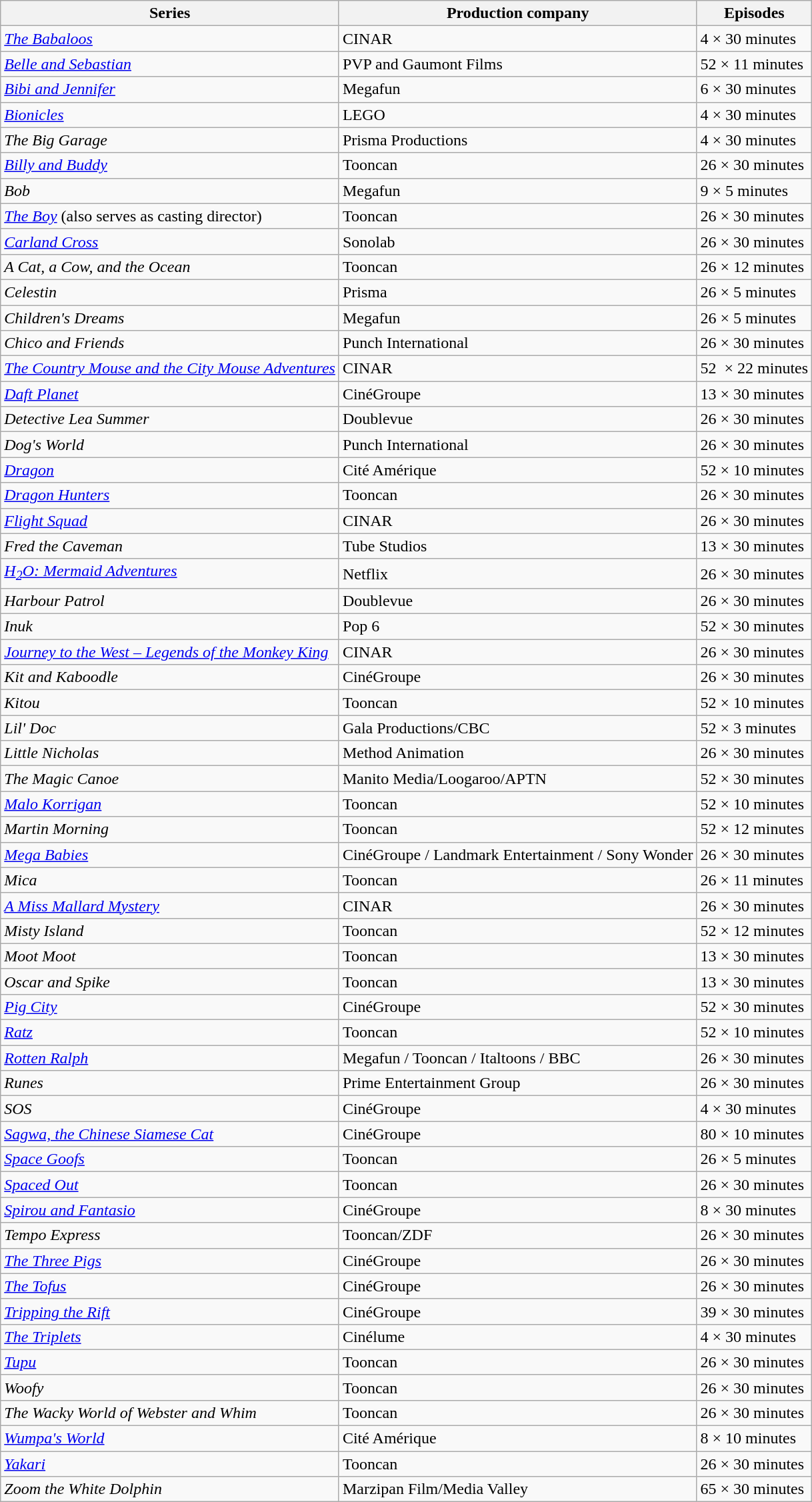<table class="wikitable">
<tr>
<th>Series</th>
<th>Production company</th>
<th>Episodes</th>
</tr>
<tr>
<td><em><a href='#'>The Babaloos</a></em></td>
<td>CINAR</td>
<td>4 × 30 minutes</td>
</tr>
<tr>
<td><em><a href='#'>Belle and Sebastian</a></em></td>
<td>PVP and Gaumont Films</td>
<td>52 × 11 minutes</td>
</tr>
<tr>
<td><em><a href='#'>Bibi and Jennifer</a></em></td>
<td>Megafun</td>
<td>6 × 30 minutes</td>
</tr>
<tr>
<td><em><a href='#'>Bionicles</a></em></td>
<td>LEGO</td>
<td>4 × 30 minutes</td>
</tr>
<tr>
<td><em>The Big Garage</em></td>
<td>Prisma Productions</td>
<td>4 × 30 minutes</td>
</tr>
<tr>
<td><em><a href='#'>Billy and Buddy</a></em></td>
<td>Tooncan</td>
<td>26 × 30 minutes</td>
</tr>
<tr>
<td><em>Bob</em></td>
<td>Megafun</td>
<td>9 × 5 minutes</td>
</tr>
<tr>
<td><em><a href='#'>The Boy</a></em> (also serves as casting director)</td>
<td>Tooncan</td>
<td>26 × 30 minutes</td>
</tr>
<tr>
<td><em><a href='#'>Carland Cross</a></em></td>
<td>Sonolab</td>
<td>26 × 30 minutes</td>
</tr>
<tr>
<td><em>A Cat, a Cow, and the Ocean</em></td>
<td>Tooncan</td>
<td>26 × 12 minutes</td>
</tr>
<tr>
<td><em>Celestin</em></td>
<td>Prisma</td>
<td>26 × 5 minutes</td>
</tr>
<tr>
<td><em>Children's Dreams</em></td>
<td>Megafun</td>
<td>26 × 5 minutes</td>
</tr>
<tr>
<td><em>Chico and Friends</em></td>
<td>Punch International</td>
<td>26 × 30 minutes</td>
</tr>
<tr>
<td><em><a href='#'>The Country Mouse and the City Mouse Adventures</a></em></td>
<td>CINAR</td>
<td>52  × 22 minutes</td>
</tr>
<tr>
<td><em><a href='#'>Daft Planet</a></em></td>
<td>CinéGroupe</td>
<td>13 × 30 minutes</td>
</tr>
<tr>
<td><em>Detective Lea Summer</em></td>
<td>Doublevue</td>
<td>26 × 30 minutes</td>
</tr>
<tr>
<td><em>Dog's World</em></td>
<td>Punch International</td>
<td>26 × 30 minutes</td>
</tr>
<tr>
<td><em><a href='#'>Dragon</a></em></td>
<td>Cité Amérique</td>
<td>52 × 10 minutes</td>
</tr>
<tr>
<td><em><a href='#'>Dragon Hunters</a></em></td>
<td>Tooncan</td>
<td>26 × 30 minutes</td>
</tr>
<tr>
<td><em><a href='#'>Flight Squad</a></em></td>
<td>CINAR</td>
<td>26 × 30 minutes</td>
</tr>
<tr>
<td><em>Fred the Caveman</em></td>
<td>Tube Studios</td>
<td>13 × 30 minutes</td>
</tr>
<tr>
<td><em><a href='#'>H<sub>2</sub>O: Mermaid Adventures</a></em></td>
<td>Netflix</td>
<td>26 × 30 minutes</td>
</tr>
<tr>
<td><em>Harbour Patrol</em></td>
<td>Doublevue</td>
<td>26 × 30 minutes</td>
</tr>
<tr>
<td><em>Inuk</em></td>
<td>Pop 6</td>
<td>52 × 30 minutes</td>
</tr>
<tr>
<td><em><a href='#'>Journey to the West – Legends of the Monkey King</a></em></td>
<td>CINAR</td>
<td>26 × 30 minutes</td>
</tr>
<tr>
<td><em>Kit and Kaboodle</em></td>
<td>CinéGroupe</td>
<td>26 × 30 minutes</td>
</tr>
<tr>
<td><em>Kitou</em></td>
<td>Tooncan</td>
<td>52 × 10 minutes</td>
</tr>
<tr>
<td><em>Lil' Doc</em></td>
<td>Gala Productions/CBC</td>
<td>52 × 3 minutes</td>
</tr>
<tr>
<td><em>Little Nicholas</em></td>
<td>Method Animation</td>
<td>26 × 30 minutes</td>
</tr>
<tr>
<td><em>The Magic Canoe</em></td>
<td>Manito Media/Loogaroo/APTN</td>
<td>52 × 30 minutes</td>
</tr>
<tr>
<td><em><a href='#'>Malo Korrigan</a></em></td>
<td>Tooncan</td>
<td>52 × 10 minutes</td>
</tr>
<tr>
<td><em>Martin Morning</em></td>
<td>Tooncan</td>
<td>52 × 12 minutes</td>
</tr>
<tr>
<td><em><a href='#'>Mega Babies</a></em></td>
<td>CinéGroupe / Landmark Entertainment / Sony Wonder</td>
<td>26 × 30 minutes</td>
</tr>
<tr>
<td><em>Mica</em></td>
<td>Tooncan</td>
<td>26 × 11 minutes</td>
</tr>
<tr>
<td><em><a href='#'>A Miss Mallard Mystery</a></em></td>
<td>CINAR</td>
<td>26 × 30 minutes</td>
</tr>
<tr>
<td><em>Misty Island</em></td>
<td>Tooncan</td>
<td>52 × 12 minutes</td>
</tr>
<tr>
<td><em>Moot Moot</em></td>
<td>Tooncan</td>
<td>13 × 30 minutes</td>
</tr>
<tr>
<td><em>Oscar and Spike</em></td>
<td>Tooncan</td>
<td>13 × 30 minutes</td>
</tr>
<tr>
<td><em><a href='#'>Pig City</a></em></td>
<td>CinéGroupe</td>
<td>52 × 30 minutes</td>
</tr>
<tr>
<td><em><a href='#'>Ratz</a></em></td>
<td>Tooncan</td>
<td>52 × 10 minutes</td>
</tr>
<tr>
<td><em><a href='#'>Rotten Ralph</a></em></td>
<td>Megafun / Tooncan / Italtoons / BBC</td>
<td>26 × 30 minutes</td>
</tr>
<tr>
<td><em>Runes</em></td>
<td>Prime Entertainment Group</td>
<td>26 × 30 minutes</td>
</tr>
<tr>
<td><em>SOS</em></td>
<td>CinéGroupe</td>
<td>4 × 30 minutes</td>
</tr>
<tr>
<td><em><a href='#'>Sagwa, the Chinese Siamese Cat</a></em></td>
<td>CinéGroupe</td>
<td>80 × 10 minutes</td>
</tr>
<tr>
<td><em><a href='#'>Space Goofs</a></em></td>
<td>Tooncan</td>
<td>26 × 5 minutes</td>
</tr>
<tr>
<td><em><a href='#'>Spaced Out</a></em></td>
<td>Tooncan</td>
<td>26 × 30 minutes</td>
</tr>
<tr>
<td><em><a href='#'>Spirou and Fantasio</a></em></td>
<td>CinéGroupe</td>
<td>8 × 30 minutes</td>
</tr>
<tr>
<td><em>Tempo Express</em></td>
<td>Tooncan/ZDF</td>
<td>26 × 30 minutes</td>
</tr>
<tr>
<td><em><a href='#'>The Three Pigs</a></em></td>
<td>CinéGroupe</td>
<td>26 × 30 minutes</td>
</tr>
<tr>
<td><em><a href='#'>The Tofus</a></em></td>
<td>CinéGroupe</td>
<td>26 × 30 minutes</td>
</tr>
<tr>
<td><em><a href='#'>Tripping the Rift</a></em></td>
<td>CinéGroupe</td>
<td>39 × 30 minutes</td>
</tr>
<tr>
<td><em><a href='#'>The Triplets</a></em></td>
<td>Cinélume</td>
<td>4 × 30 minutes</td>
</tr>
<tr>
<td><em><a href='#'>Tupu</a></em></td>
<td>Tooncan</td>
<td>26 × 30 minutes</td>
</tr>
<tr>
<td><em>Woofy</em></td>
<td>Tooncan</td>
<td>26 × 30 minutes</td>
</tr>
<tr>
<td><em>The Wacky World of Webster and Whim</em></td>
<td>Tooncan</td>
<td>26 × 30 minutes</td>
</tr>
<tr>
<td><em><a href='#'>Wumpa's World</a></em></td>
<td>Cité Amérique</td>
<td>8 × 10 minutes</td>
</tr>
<tr>
<td><em><a href='#'>Yakari</a></em></td>
<td>Tooncan</td>
<td>26 × 30 minutes</td>
</tr>
<tr>
<td><em>Zoom the White Dolphin</em></td>
<td>Marzipan Film/Media Valley</td>
<td>65 × 30 minutes</td>
</tr>
</table>
